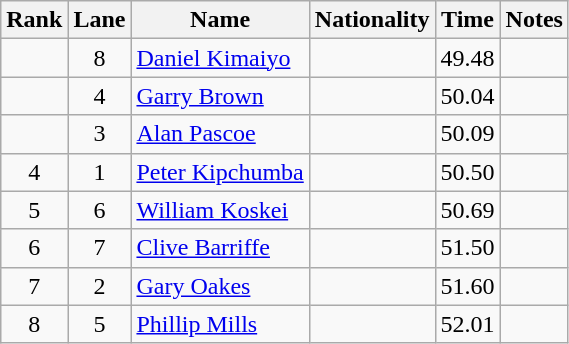<table class="wikitable sortable" style=" text-align:center">
<tr>
<th>Rank</th>
<th>Lane</th>
<th>Name</th>
<th>Nationality</th>
<th>Time</th>
<th>Notes</th>
</tr>
<tr>
<td></td>
<td>8</td>
<td align=left><a href='#'>Daniel Kimaiyo</a></td>
<td align=left></td>
<td>49.48</td>
<td></td>
</tr>
<tr>
<td></td>
<td>4</td>
<td align=left><a href='#'>Garry Brown</a></td>
<td align=left></td>
<td>50.04</td>
<td></td>
</tr>
<tr>
<td></td>
<td>3</td>
<td align=left><a href='#'>Alan Pascoe</a></td>
<td align=left></td>
<td>50.09</td>
<td></td>
</tr>
<tr>
<td>4</td>
<td>1</td>
<td align=left><a href='#'>Peter Kipchumba</a></td>
<td align=left></td>
<td>50.50</td>
<td></td>
</tr>
<tr>
<td>5</td>
<td>6</td>
<td align=left><a href='#'>William Koskei</a></td>
<td align=left></td>
<td>50.69</td>
<td></td>
</tr>
<tr>
<td>6</td>
<td>7</td>
<td align=left><a href='#'>Clive Barriffe</a></td>
<td align=left></td>
<td>51.50</td>
<td></td>
</tr>
<tr>
<td>7</td>
<td>2</td>
<td align=left><a href='#'>Gary Oakes</a></td>
<td align=left></td>
<td>51.60</td>
<td></td>
</tr>
<tr>
<td>8</td>
<td>5</td>
<td align=left><a href='#'>Phillip Mills</a></td>
<td align=left></td>
<td>52.01</td>
<td></td>
</tr>
</table>
